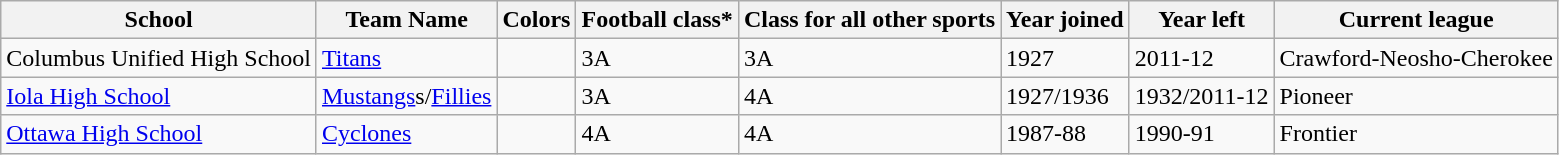<table class="wikitable" border="1">
<tr>
<th>School</th>
<th>Team Name</th>
<th>Colors</th>
<th>Football class*</th>
<th>Class for all other sports</th>
<th>Year joined</th>
<th>Year left</th>
<th>Current league</th>
</tr>
<tr>
<td>Columbus Unified High School</td>
<td><a href='#'>Titans</a></td>
<td> </td>
<td>3A</td>
<td>3A</td>
<td>1927</td>
<td>2011-12</td>
<td>Crawford-Neosho-Cherokee</td>
</tr>
<tr>
<td><a href='#'>Iola High School</a></td>
<td><a href='#'>Mustangs</a>s/<a href='#'>Fillies</a></td>
<td> </td>
<td>3A</td>
<td>4A</td>
<td>1927/1936</td>
<td>1932/2011-12</td>
<td>Pioneer</td>
</tr>
<tr>
<td><a href='#'>Ottawa High School</a></td>
<td><a href='#'>Cyclones</a></td>
<td> </td>
<td>4A</td>
<td>4A</td>
<td>1987-88</td>
<td>1990-91</td>
<td>Frontier</td>
</tr>
</table>
